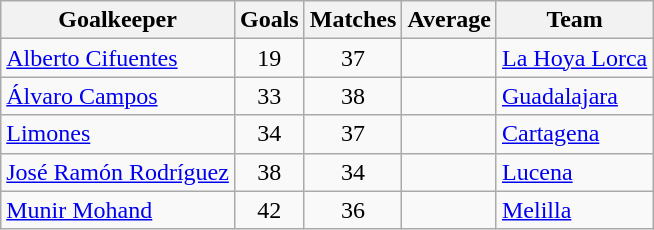<table class="wikitable sortable">
<tr>
<th>Goalkeeper</th>
<th>Goals</th>
<th>Matches</th>
<th>Average</th>
<th>Team</th>
</tr>
<tr>
<td><a href='#'>Alberto Cifuentes</a></td>
<td style="text-align:center">19</td>
<td style="text-align:center">37</td>
<td style="text-align:center"></td>
<td><a href='#'>La Hoya Lorca</a></td>
</tr>
<tr>
<td><a href='#'>Álvaro Campos</a></td>
<td style="text-align:center">33</td>
<td style="text-align:center">38</td>
<td style="text-align:center"></td>
<td><a href='#'>Guadalajara</a></td>
</tr>
<tr>
<td><a href='#'>Limones</a></td>
<td style="text-align:center">34</td>
<td style="text-align:center">37</td>
<td style="text-align:center"></td>
<td><a href='#'>Cartagena</a></td>
</tr>
<tr>
<td><a href='#'>José Ramón Rodríguez</a></td>
<td style="text-align:center">38</td>
<td style="text-align:center">34</td>
<td style="text-align:center"></td>
<td><a href='#'>Lucena</a></td>
</tr>
<tr>
<td><a href='#'>Munir Mohand</a></td>
<td style="text-align:center">42</td>
<td style="text-align:center">36</td>
<td style="text-align:center"></td>
<td><a href='#'>Melilla</a></td>
</tr>
</table>
